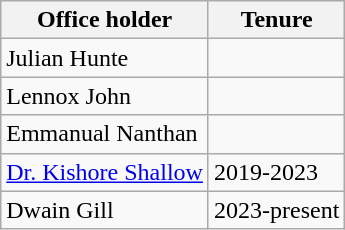<table class="wikitable sortable">
<tr>
<th><strong>Office  holder</strong></th>
<th><strong>Tenure</strong></th>
</tr>
<tr>
<td>Julian Hunte</td>
<td></td>
</tr>
<tr>
<td>Lennox John</td>
<td></td>
</tr>
<tr>
<td>Emmanual Nanthan</td>
<td></td>
</tr>
<tr>
<td><a href='#'>Dr. Kishore Shallow</a></td>
<td>2019-2023</td>
</tr>
<tr>
<td>Dwain Gill</td>
<td>2023-present</td>
</tr>
</table>
